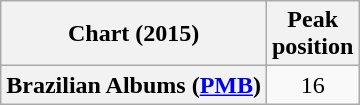<table class="wikitable plainrowheaders">
<tr>
<th scope="col">Chart (2015)</th>
<th scope="col">Peak<br> position</th>
</tr>
<tr>
<th scope="row">Brazilian Albums (<a href='#'>PMB</a>)</th>
<td align="center">16</td>
</tr>
</table>
